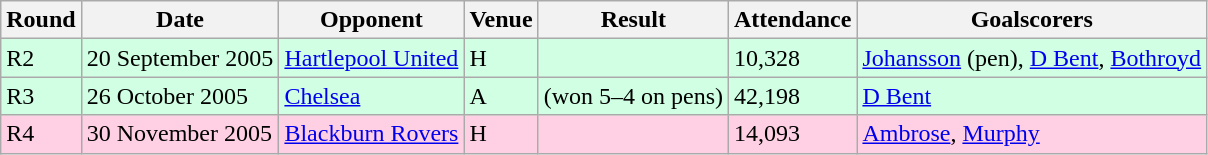<table class="wikitable">
<tr>
<th>Round</th>
<th>Date</th>
<th>Opponent</th>
<th>Venue</th>
<th>Result</th>
<th>Attendance</th>
<th>Goalscorers</th>
</tr>
<tr style="background:#d0ffe3;">
<td>R2</td>
<td>20 September 2005</td>
<td><a href='#'>Hartlepool United</a></td>
<td>H</td>
<td></td>
<td>10,328</td>
<td><a href='#'>Johansson</a> (pen), <a href='#'>D Bent</a>, <a href='#'>Bothroyd</a></td>
</tr>
<tr style="background:#d0ffe3;">
<td>R3</td>
<td>26 October 2005</td>
<td><a href='#'>Chelsea</a></td>
<td>A</td>
<td> (won 5–4 on pens)</td>
<td>42,198</td>
<td><a href='#'>D Bent</a></td>
</tr>
<tr style="background:#ffd0e3;">
<td>R4</td>
<td>30 November 2005</td>
<td><a href='#'>Blackburn Rovers</a></td>
<td>H</td>
<td></td>
<td>14,093</td>
<td><a href='#'>Ambrose</a>, <a href='#'>Murphy</a></td>
</tr>
</table>
